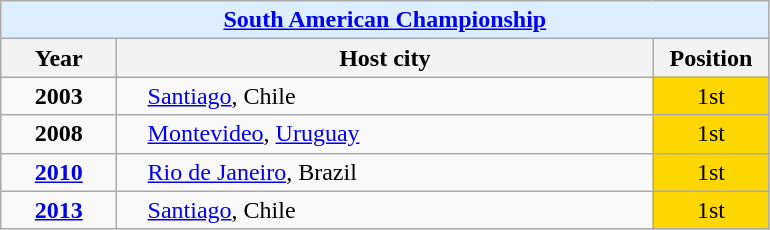<table class="wikitable" style="text-align: center;">
<tr>
<th colspan=3 style="background-color: #ddeeff;"><a href='#'>South American Championship</a></th>
</tr>
<tr>
<th style="width: 70px;">Year</th>
<th style="width: 350px;">Host city</th>
<th style="width: 70px;">Position</th>
</tr>
<tr>
<td><strong>2003</strong></td>
<td style="text-align: left; padding-left: 20px;"> <a href='#'>Santiago</a>, Chile</td>
<td style="background-color: gold">1st</td>
</tr>
<tr>
<td><strong>2008</strong></td>
<td style="text-align: left; padding-left: 20px;"> <a href='#'>Montevideo</a>, <a href='#'>Uruguay</a></td>
<td style="background-color: gold">1st</td>
</tr>
<tr>
<td><strong><a href='#'>2010</a></strong></td>
<td style="text-align: left; padding-left: 20px;"> <a href='#'>Rio de Janeiro</a>, Brazil</td>
<td style="background-color: gold">1st</td>
</tr>
<tr>
<td><strong><a href='#'>2013</a></strong></td>
<td style="text-align: left; padding-left: 20px;"> <a href='#'>Santiago</a>, Chile</td>
<td style="background-color: gold">1st</td>
</tr>
</table>
